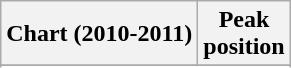<table class="wikitable sortable plainrowheaders">
<tr>
<th>Chart (2010-2011)</th>
<th>Peak<br>position</th>
</tr>
<tr>
</tr>
<tr>
</tr>
<tr>
</tr>
<tr>
</tr>
</table>
